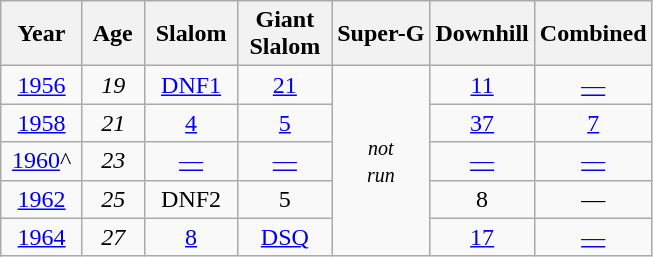<table class=wikitable style="text-align:center">
<tr>
<th>  Year  </th>
<th> Age </th>
<th> Slalom </th>
<th>Giant<br> Slalom </th>
<th>Super-G</th>
<th>Downhill</th>
<th>Combined</th>
</tr>
<tr>
<td><a href='#'>1956</a></td>
<td><em>19</em></td>
<td><a href='#'>DNF1</a></td>
<td><a href='#'>21</a></td>
<td rowspan=5><small><em>not<br>run</em></small></td>
<td><a href='#'>11</a></td>
<td><a href='#'>—</a></td>
</tr>
<tr>
<td><a href='#'>1958</a></td>
<td><em>21</em></td>
<td><a href='#'>4</a></td>
<td><a href='#'>5</a></td>
<td><a href='#'>37</a></td>
<td><a href='#'>7</a></td>
</tr>
<tr>
<td><a href='#'>1960</a>^</td>
<td><em>23</em></td>
<td><a href='#'>—</a></td>
<td><a href='#'>—</a></td>
<td><a href='#'>—</a></td>
<td><a href='#'>—</a></td>
</tr>
<tr>
<td><a href='#'>1962</a></td>
<td><em>25</em></td>
<td>DNF2</td>
<td>5</td>
<td>8</td>
<td>—</td>
</tr>
<tr>
<td><a href='#'>1964</a></td>
<td><em>27</em></td>
<td><a href='#'>8</a></td>
<td><a href='#'>DSQ</a></td>
<td><a href='#'>17</a></td>
<td><a href='#'>—</a></td>
</tr>
</table>
